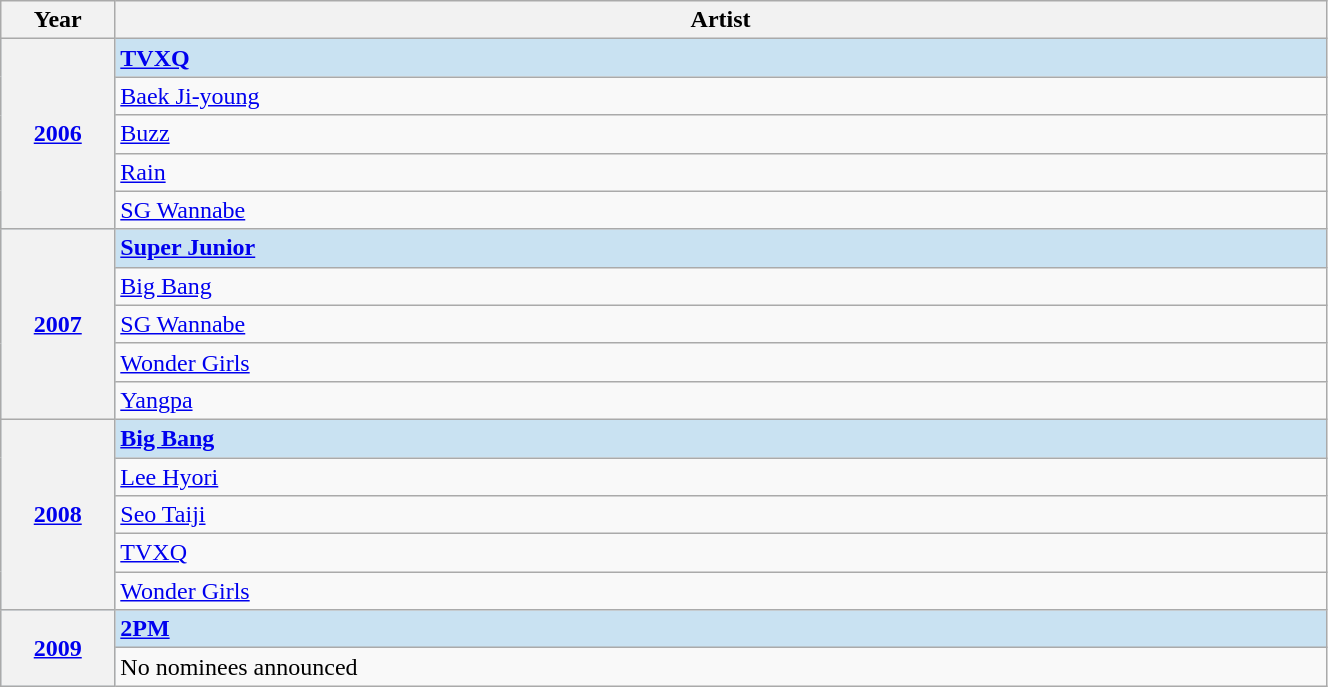<table class="wikitable" width="70%">
<tr>
<th width="8%">Year</th>
<th width="85%">Artist</th>
</tr>
<tr style="background:#c9e2f2">
<th rowspan="5"><a href='#'>2006</a></th>
<td><strong><a href='#'>TVXQ</a></strong></td>
</tr>
<tr>
<td><a href='#'>Baek Ji-young</a></td>
</tr>
<tr>
<td><a href='#'>Buzz</a></td>
</tr>
<tr>
<td><a href='#'>Rain</a></td>
</tr>
<tr>
<td><a href='#'>SG Wannabe</a></td>
</tr>
<tr style="background:#c9e2f2">
<th rowspan="5"><a href='#'>2007</a></th>
<td><strong><a href='#'>Super Junior</a></strong></td>
</tr>
<tr>
<td><a href='#'>Big Bang</a></td>
</tr>
<tr>
<td><a href='#'>SG Wannabe</a></td>
</tr>
<tr>
<td><a href='#'>Wonder Girls</a></td>
</tr>
<tr>
<td><a href='#'>Yangpa</a></td>
</tr>
<tr style="background:#c9e2f2">
<th rowspan="5"><a href='#'>2008</a></th>
<td><a href='#'><strong>Big Bang</strong></a></td>
</tr>
<tr>
<td><a href='#'>Lee Hyori</a></td>
</tr>
<tr>
<td><a href='#'>Seo Taiji</a></td>
</tr>
<tr>
<td><a href='#'>TVXQ</a></td>
</tr>
<tr>
<td><a href='#'>Wonder Girls</a></td>
</tr>
<tr style="background:#c9e2f2">
<th rowspan="2"><a href='#'>2009</a></th>
<td><strong><a href='#'>2PM</a></strong></td>
</tr>
<tr>
<td>No nominees announced</td>
</tr>
</table>
